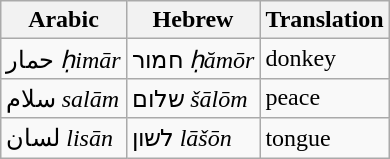<table class = "wikitable">
<tr>
<th>Arabic</th>
<th>Hebrew</th>
<th>Translation</th>
</tr>
<tr>
<td>حمار <em>ḥimār</em></td>
<td>חמור <em>ḥămōr</em></td>
<td>donkey</td>
</tr>
<tr>
<td>سلام <em>salām</em></td>
<td>שלום <em>šālōm</em></td>
<td>peace</td>
</tr>
<tr>
<td>لسان <em>lisān</em></td>
<td>לשון <em>lāšōn</em></td>
<td>tongue</td>
</tr>
</table>
